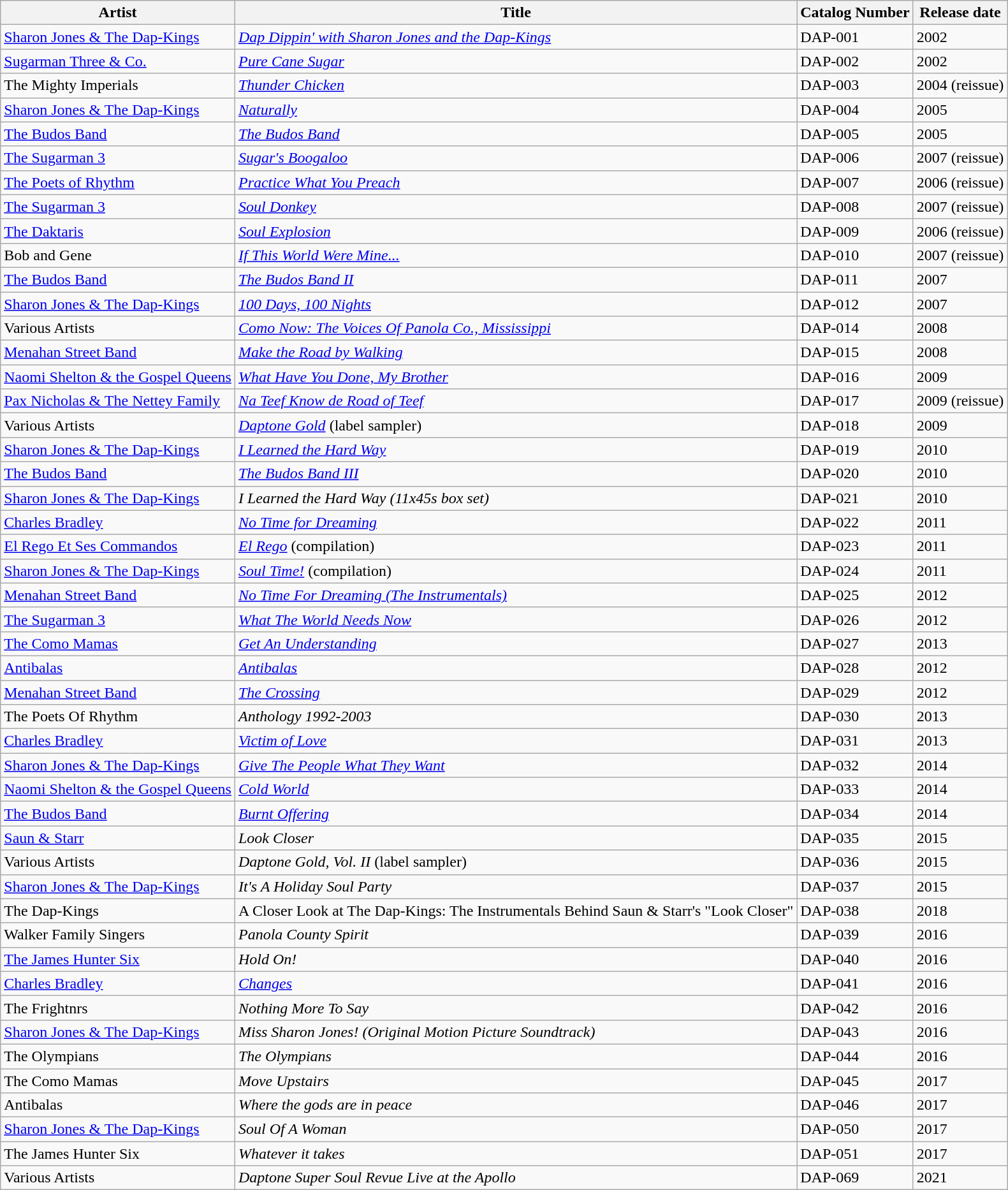<table class="wikitable">
<tr>
<th>Artist</th>
<th>Title</th>
<th>Catalog Number</th>
<th>Release date</th>
</tr>
<tr>
<td><a href='#'>Sharon Jones & The Dap-Kings</a></td>
<td><em><a href='#'>Dap Dippin' with Sharon Jones and the Dap-Kings</a></em></td>
<td>DAP-001</td>
<td>2002</td>
</tr>
<tr>
<td><a href='#'>Sugarman Three & Co.</a></td>
<td><em><a href='#'>Pure Cane Sugar</a></em></td>
<td>DAP-002</td>
<td>2002</td>
</tr>
<tr>
<td>The Mighty Imperials</td>
<td><em><a href='#'>Thunder Chicken</a></em></td>
<td>DAP-003</td>
<td>2004 (reissue)</td>
</tr>
<tr>
<td><a href='#'>Sharon Jones & The Dap-Kings</a></td>
<td><em><a href='#'>Naturally</a></em></td>
<td>DAP-004</td>
<td>2005</td>
</tr>
<tr>
<td><a href='#'>The Budos Band</a></td>
<td><em><a href='#'>The Budos Band</a></em></td>
<td>DAP-005</td>
<td>2005</td>
</tr>
<tr>
<td><a href='#'>The Sugarman 3</a></td>
<td><em><a href='#'>Sugar's Boogaloo</a></em></td>
<td>DAP-006</td>
<td>2007 (reissue)</td>
</tr>
<tr>
<td><a href='#'>The Poets of Rhythm</a></td>
<td><em><a href='#'>Practice What You Preach</a></em></td>
<td>DAP-007</td>
<td>2006 (reissue)</td>
</tr>
<tr>
<td><a href='#'>The Sugarman 3</a></td>
<td><em><a href='#'>Soul Donkey</a></em></td>
<td>DAP-008</td>
<td>2007 (reissue)</td>
</tr>
<tr>
<td><a href='#'>The Daktaris</a></td>
<td><em><a href='#'>Soul Explosion</a></em></td>
<td>DAP-009</td>
<td>2006 (reissue)</td>
</tr>
<tr>
<td>Bob and Gene</td>
<td><em><a href='#'>If This World Were Mine...</a></em></td>
<td>DAP-010</td>
<td>2007 (reissue)</td>
</tr>
<tr>
<td><a href='#'>The Budos Band</a></td>
<td><em><a href='#'>The Budos Band II</a></em></td>
<td>DAP-011</td>
<td>2007</td>
</tr>
<tr>
<td><a href='#'>Sharon Jones & The Dap-Kings</a></td>
<td><em><a href='#'>100 Days, 100 Nights</a></em></td>
<td>DAP-012</td>
<td>2007</td>
</tr>
<tr>
<td>Various Artists</td>
<td><em><a href='#'>Como Now: The Voices Of Panola Co., Mississippi</a></em></td>
<td>DAP-014</td>
<td>2008</td>
</tr>
<tr>
<td><a href='#'>Menahan Street Band</a></td>
<td><em><a href='#'>Make the Road by Walking</a></em></td>
<td>DAP-015</td>
<td>2008</td>
</tr>
<tr>
<td><a href='#'>Naomi Shelton & the Gospel Queens</a></td>
<td><em><a href='#'>What Have You Done, My Brother</a></em></td>
<td>DAP-016</td>
<td>2009</td>
</tr>
<tr>
<td><a href='#'>Pax Nicholas & The Nettey Family</a></td>
<td><em><a href='#'>Na Teef Know de Road of Teef</a></em></td>
<td>DAP-017</td>
<td>2009 (reissue)</td>
</tr>
<tr>
<td>Various Artists</td>
<td><em><a href='#'>Daptone Gold</a></em> (label sampler)</td>
<td>DAP-018</td>
<td>2009</td>
</tr>
<tr>
<td><a href='#'>Sharon Jones & The Dap-Kings</a></td>
<td><em><a href='#'>I Learned the Hard Way</a></em></td>
<td>DAP-019</td>
<td>2010</td>
</tr>
<tr>
<td><a href='#'>The Budos Band</a></td>
<td><em><a href='#'>The Budos Band III</a></em></td>
<td>DAP-020</td>
<td>2010</td>
</tr>
<tr>
<td><a href='#'>Sharon Jones & The Dap-Kings</a></td>
<td><em>I Learned the Hard Way (11x45s box set)</em></td>
<td>DAP-021</td>
<td>2010</td>
</tr>
<tr>
<td><a href='#'>Charles Bradley</a></td>
<td><em><a href='#'>No Time for Dreaming</a></em></td>
<td>DAP-022</td>
<td>2011</td>
</tr>
<tr>
<td><a href='#'>El Rego Et Ses Commandos</a></td>
<td><em><a href='#'>El Rego</a></em> (compilation)</td>
<td>DAP-023</td>
<td>2011</td>
</tr>
<tr>
<td><a href='#'>Sharon Jones & The Dap-Kings</a></td>
<td><em><a href='#'>Soul Time!</a></em> (compilation)</td>
<td>DAP-024</td>
<td>2011</td>
</tr>
<tr>
<td><a href='#'>Menahan Street Band</a></td>
<td><em><a href='#'>No Time For Dreaming (The Instrumentals)</a></em></td>
<td>DAP-025</td>
<td>2012</td>
</tr>
<tr>
<td><a href='#'>The Sugarman 3</a></td>
<td><em><a href='#'>What The World Needs Now</a></em></td>
<td>DAP-026</td>
<td>2012</td>
</tr>
<tr>
<td><a href='#'>The Como Mamas</a></td>
<td><em><a href='#'>Get An Understanding</a></em></td>
<td>DAP-027</td>
<td>2013</td>
</tr>
<tr>
<td><a href='#'>Antibalas</a></td>
<td><em><a href='#'>Antibalas</a></em></td>
<td>DAP-028</td>
<td>2012</td>
</tr>
<tr>
<td><a href='#'>Menahan Street Band</a></td>
<td><em><a href='#'>The Crossing</a></em></td>
<td>DAP-029</td>
<td>2012</td>
</tr>
<tr>
<td>The Poets Of Rhythm</td>
<td><em>Anthology 1992-2003</em></td>
<td>DAP-030</td>
<td>2013</td>
</tr>
<tr>
<td><a href='#'>Charles Bradley</a></td>
<td><em><a href='#'>Victim of Love</a></em></td>
<td>DAP-031</td>
<td>2013</td>
</tr>
<tr>
<td><a href='#'>Sharon Jones & The Dap-Kings</a></td>
<td><em><a href='#'>Give The People What They Want</a></em></td>
<td>DAP-032</td>
<td>2014</td>
</tr>
<tr>
<td><a href='#'>Naomi Shelton & the Gospel Queens</a></td>
<td><em><a href='#'>Cold World</a></em></td>
<td>DAP-033</td>
<td>2014</td>
</tr>
<tr>
<td><a href='#'>The Budos Band</a></td>
<td><em><a href='#'>Burnt Offering</a></em></td>
<td>DAP-034</td>
<td>2014</td>
</tr>
<tr>
<td><a href='#'>Saun & Starr</a></td>
<td><em>Look Closer</em></td>
<td>DAP-035</td>
<td>2015</td>
</tr>
<tr>
<td>Various Artists</td>
<td><em>Daptone Gold, Vol. II</em> (label sampler)</td>
<td>DAP-036</td>
<td>2015</td>
</tr>
<tr>
<td><a href='#'>Sharon Jones & The Dap-Kings</a></td>
<td><em>It's A Holiday Soul Party</em></td>
<td>DAP-037</td>
<td>2015</td>
</tr>
<tr>
<td>The Dap-Kings</td>
<td>A Closer Look at The Dap-Kings: The Instrumentals Behind Saun & Starr's "Look Closer"</td>
<td>DAP-038</td>
<td>2018</td>
</tr>
<tr>
<td>Walker Family Singers</td>
<td><em>Panola County Spirit</em></td>
<td>DAP-039</td>
<td>2016</td>
</tr>
<tr>
<td><a href='#'>The James Hunter Six</a></td>
<td><em>Hold On!</em></td>
<td>DAP-040</td>
<td>2016</td>
</tr>
<tr>
<td><a href='#'>Charles Bradley</a></td>
<td><em><a href='#'>Changes</a></em></td>
<td>DAP-041</td>
<td>2016</td>
</tr>
<tr>
<td>The Frightnrs</td>
<td><em>Nothing More To Say</em></td>
<td>DAP-042</td>
<td>2016</td>
</tr>
<tr>
<td><a href='#'>Sharon Jones & The Dap-Kings</a></td>
<td><em>Miss Sharon Jones! (Original Motion Picture Soundtrack)</em></td>
<td>DAP-043</td>
<td>2016</td>
</tr>
<tr>
<td>The Olympians</td>
<td><em>The Olympians</em></td>
<td>DAP-044</td>
<td>2016</td>
</tr>
<tr>
<td>The Como Mamas</td>
<td><em>Move Upstairs</em></td>
<td>DAP-045</td>
<td>2017</td>
</tr>
<tr>
<td>Antibalas</td>
<td><em>Where the gods are in peace</em></td>
<td>DAP-046</td>
<td>2017</td>
</tr>
<tr>
<td><a href='#'>Sharon Jones & The Dap-Kings</a></td>
<td><em>Soul Of A Woman</em></td>
<td>DAP-050</td>
<td>2017</td>
</tr>
<tr>
<td>The James Hunter Six</td>
<td><em>Whatever it takes</em></td>
<td>DAP-051</td>
<td>2017</td>
</tr>
<tr>
<td>Various Artists</td>
<td><em>Daptone Super Soul Revue Live at the Apollo</em></td>
<td>DAP-069</td>
<td>2021</td>
</tr>
</table>
